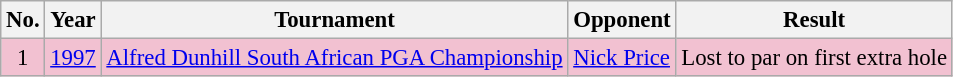<table class="wikitable" style="font-size:95%;">
<tr>
<th>No.</th>
<th>Year</th>
<th>Tournament</th>
<th>Opponent</th>
<th>Result</th>
</tr>
<tr style="background:#F2C1D1;">
<td align=center>1</td>
<td><a href='#'>1997</a></td>
<td><a href='#'>Alfred Dunhill South African PGA Championship</a></td>
<td> <a href='#'>Nick Price</a></td>
<td>Lost to par on first extra hole</td>
</tr>
</table>
